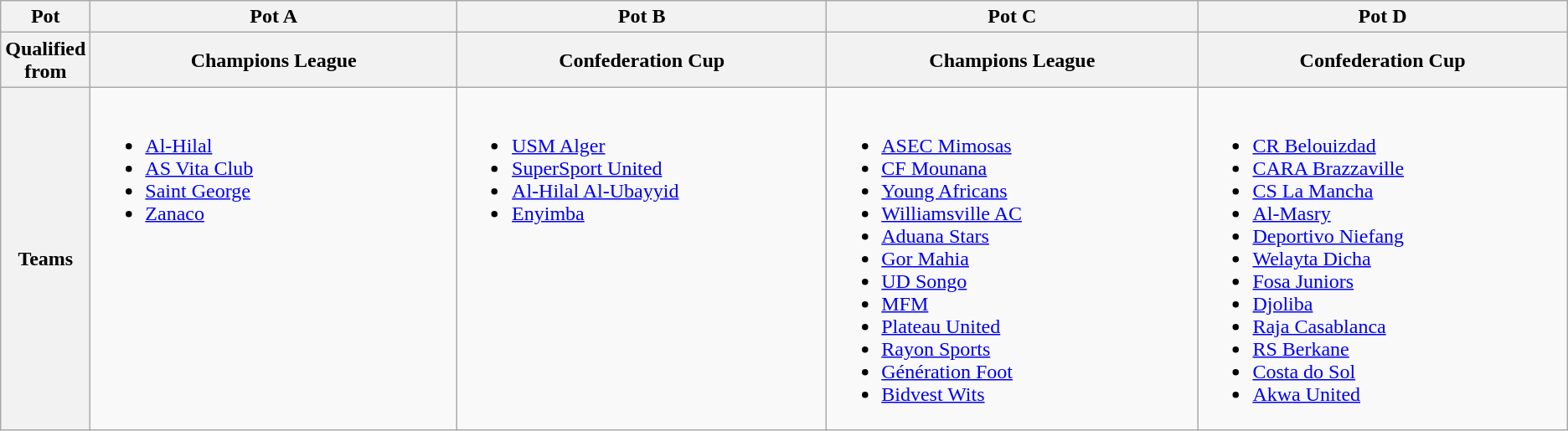<table class="wikitable">
<tr>
<th>Pot</th>
<th width=25%>Pot A</th>
<th width=25%>Pot B</th>
<th width=25%>Pot C</th>
<th width=25%>Pot D</th>
</tr>
<tr>
<th>Qualified from</th>
<th>Champions League</th>
<th>Confederation Cup</th>
<th>Champions League</th>
<th>Confederation Cup</th>
</tr>
<tr>
<th>Teams</th>
<td valign=top><br><ul><li> <a href='#'>Al-Hilal</a> </li><li> <a href='#'>AS Vita Club</a> </li><li> <a href='#'>Saint George</a> </li><li> <a href='#'>Zanaco</a> </li></ul></td>
<td valign=top><br><ul><li> <a href='#'>USM Alger</a> </li><li> <a href='#'>SuperSport United</a> </li><li> <a href='#'>Al-Hilal Al-Ubayyid</a> </li><li> <a href='#'>Enyimba</a> </li></ul></td>
<td valign=top><br><ul><li> <a href='#'>ASEC Mimosas</a> </li><li> <a href='#'>CF Mounana</a> </li><li> <a href='#'>Young Africans</a> </li><li> <a href='#'>Williamsville AC</a></li><li> <a href='#'>Aduana Stars</a></li><li> <a href='#'>Gor Mahia</a></li><li> <a href='#'>UD Songo</a></li><li> <a href='#'>MFM</a></li><li> <a href='#'>Plateau United</a></li><li> <a href='#'>Rayon Sports</a></li><li> <a href='#'>Génération Foot</a></li><li> <a href='#'>Bidvest Wits</a></li></ul></td>
<td valign=top><br><ul><li> <a href='#'>CR Belouizdad</a></li><li> <a href='#'>CARA Brazzaville</a></li><li> <a href='#'>CS La Mancha</a></li><li> <a href='#'>Al-Masry</a></li><li> <a href='#'>Deportivo Niefang</a></li><li> <a href='#'>Welayta Dicha</a></li><li> <a href='#'>Fosa Juniors</a></li><li> <a href='#'>Djoliba</a></li><li> <a href='#'>Raja Casablanca</a></li><li> <a href='#'>RS Berkane</a></li><li> <a href='#'>Costa do Sol</a></li><li> <a href='#'>Akwa United</a></li></ul></td>
</tr>
</table>
